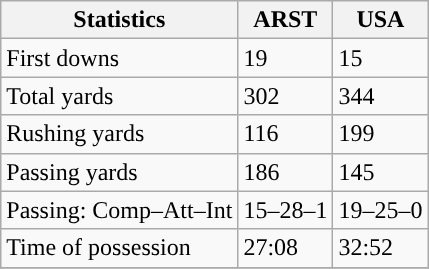<table class="wikitable" style="float: left;">
<tr>
<th>Statistics</th>
<th>ARST</th>
<th>USA</th>
</tr>
<tr>
<td>First downs</td>
<td>19</td>
<td>15</td>
</tr>
<tr>
<td>Total yards</td>
<td>302</td>
<td>344</td>
</tr>
<tr>
<td>Rushing yards</td>
<td>116</td>
<td>199</td>
</tr>
<tr>
<td>Passing yards</td>
<td>186</td>
<td>145</td>
</tr>
<tr>
<td>Passing: Comp–Att–Int</td>
<td>15–28–1</td>
<td>19–25–0</td>
</tr>
<tr>
<td>Time of possession</td>
<td>27:08</td>
<td>32:52</td>
</tr>
<tr>
</tr>
</table>
